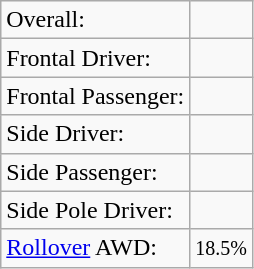<table class="wikitable">
<tr>
<td>Overall:</td>
<td></td>
</tr>
<tr>
<td>Frontal Driver:</td>
<td></td>
</tr>
<tr>
<td>Frontal Passenger:</td>
<td></td>
</tr>
<tr>
<td>Side Driver:</td>
<td></td>
</tr>
<tr>
<td>Side Passenger:</td>
<td></td>
</tr>
<tr>
<td>Side Pole Driver:</td>
<td></td>
</tr>
<tr>
<td><a href='#'>Rollover</a> AWD:</td>
<td> <small>18.5%</small></td>
</tr>
</table>
